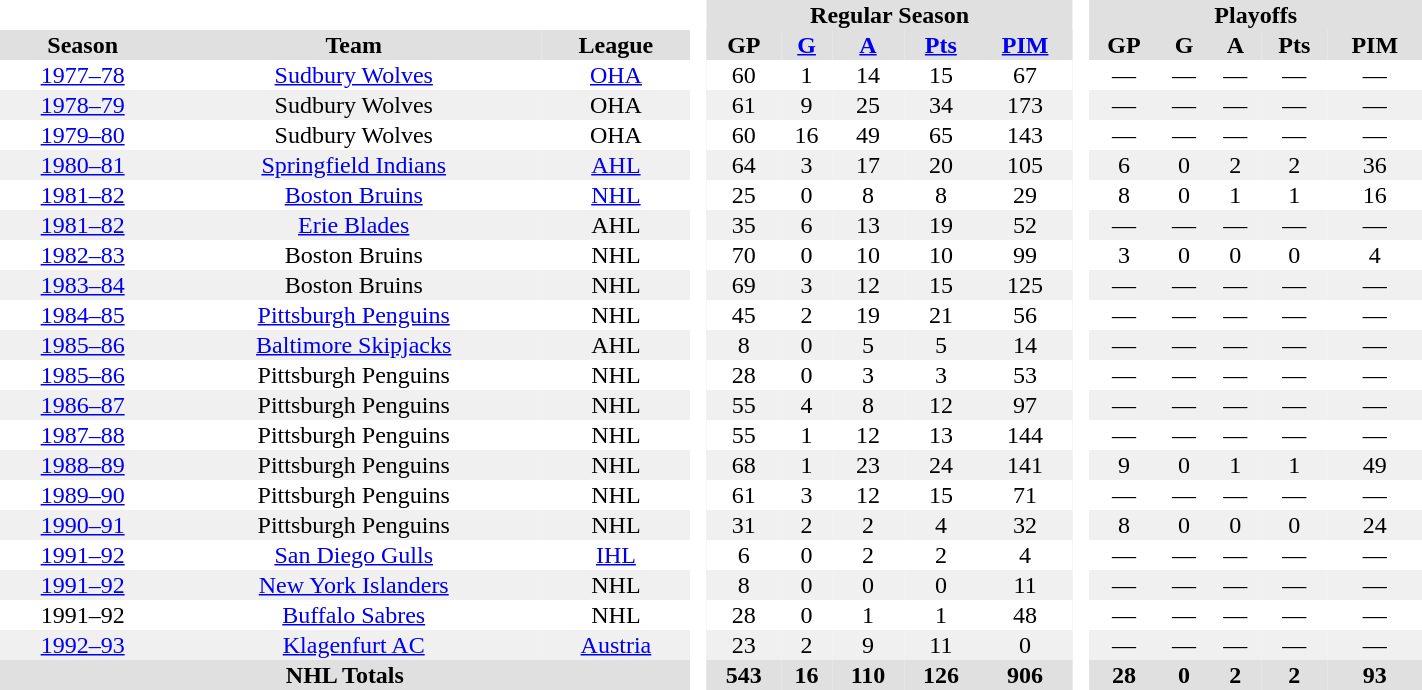<table border="0" cellpadding="1" cellspacing="0" style="text-align:center; width:75%">
<tr bgcolor="#e0e0e0">
<th colspan="3"  bgcolor="#ffffff"> </th>
<th rowspan="99" bgcolor="#ffffff"> </th>
<th colspan="5">Regular Season</th>
<th rowspan="99" bgcolor="#ffffff"> </th>
<th colspan="5">Playoffs</th>
</tr>
<tr bgcolor="#e0e0e0">
<th>Season</th>
<th>Team</th>
<th>League</th>
<th>GP</th>
<th><a href='#'>G</a></th>
<th><a href='#'>A</a></th>
<th><a href='#'>Pts</a></th>
<th><a href='#'>PIM</a></th>
<th>GP</th>
<th>G</th>
<th>A</th>
<th>Pts</th>
<th>PIM</th>
</tr>
<tr>
<td><a href='#'>1977–78</a></td>
<td><a href='#'>Sudbury Wolves</a></td>
<td><a href='#'>OHA</a></td>
<td>60</td>
<td>1</td>
<td>14</td>
<td>15</td>
<td>67</td>
<td>—</td>
<td>—</td>
<td>—</td>
<td>—</td>
<td>—</td>
</tr>
<tr bgcolor="#f0f0f0">
<td><a href='#'>1978–79</a></td>
<td>Sudbury Wolves</td>
<td>OHA</td>
<td>61</td>
<td>9</td>
<td>25</td>
<td>34</td>
<td>173</td>
<td>—</td>
<td>—</td>
<td>—</td>
<td>—</td>
<td>—</td>
</tr>
<tr>
<td><a href='#'>1979–80</a></td>
<td>Sudbury Wolves</td>
<td>OHA</td>
<td>60</td>
<td>16</td>
<td>49</td>
<td>65</td>
<td>143</td>
<td>—</td>
<td>—</td>
<td>—</td>
<td>—</td>
<td>—</td>
</tr>
<tr bgcolor="#f0f0f0">
<td><a href='#'>1980–81</a></td>
<td><a href='#'>Springfield Indians</a></td>
<td><a href='#'>AHL</a></td>
<td>64</td>
<td>3</td>
<td>17</td>
<td>20</td>
<td>105</td>
<td>6</td>
<td>0</td>
<td>2</td>
<td>2</td>
<td>36</td>
</tr>
<tr>
<td><a href='#'>1981–82</a></td>
<td><a href='#'>Boston Bruins</a></td>
<td><a href='#'>NHL</a></td>
<td>25</td>
<td>0</td>
<td>8</td>
<td>8</td>
<td>29</td>
<td>8</td>
<td>0</td>
<td>1</td>
<td>1</td>
<td>16</td>
</tr>
<tr bgcolor="#f0f0f0">
<td><a href='#'>1981–82</a></td>
<td><a href='#'>Erie Blades</a></td>
<td>AHL</td>
<td>35</td>
<td>6</td>
<td>13</td>
<td>19</td>
<td>52</td>
<td>—</td>
<td>—</td>
<td>—</td>
<td>—</td>
<td>—</td>
</tr>
<tr>
<td><a href='#'>1982–83</a></td>
<td>Boston Bruins</td>
<td>NHL</td>
<td>70</td>
<td>0</td>
<td>10</td>
<td>10</td>
<td>99</td>
<td>3</td>
<td>0</td>
<td>0</td>
<td>0</td>
<td>4</td>
</tr>
<tr bgcolor="#f0f0f0">
<td><a href='#'>1983–84</a></td>
<td>Boston Bruins</td>
<td>NHL</td>
<td>69</td>
<td>3</td>
<td>12</td>
<td>15</td>
<td>125</td>
<td>—</td>
<td>—</td>
<td>—</td>
<td>—</td>
<td>—</td>
</tr>
<tr>
<td><a href='#'>1984–85</a></td>
<td><a href='#'>Pittsburgh Penguins</a></td>
<td>NHL</td>
<td>45</td>
<td>2</td>
<td>19</td>
<td>21</td>
<td>56</td>
<td>—</td>
<td>—</td>
<td>—</td>
<td>—</td>
<td>—</td>
</tr>
<tr bgcolor="#f0f0f0">
<td><a href='#'>1985–86</a></td>
<td><a href='#'>Baltimore Skipjacks</a></td>
<td>AHL</td>
<td>8</td>
<td>0</td>
<td>5</td>
<td>5</td>
<td>14</td>
<td>—</td>
<td>—</td>
<td>—</td>
<td>—</td>
<td>—</td>
</tr>
<tr>
<td><a href='#'>1985–86</a></td>
<td>Pittsburgh Penguins</td>
<td>NHL</td>
<td>28</td>
<td>0</td>
<td>3</td>
<td>3</td>
<td>53</td>
<td>—</td>
<td>—</td>
<td>—</td>
<td>—</td>
<td>—</td>
</tr>
<tr bgcolor="#f0f0f0">
<td><a href='#'>1986–87</a></td>
<td>Pittsburgh Penguins</td>
<td>NHL</td>
<td>55</td>
<td>4</td>
<td>8</td>
<td>12</td>
<td>97</td>
<td>—</td>
<td>—</td>
<td>—</td>
<td>—</td>
<td>—</td>
</tr>
<tr>
<td><a href='#'>1987–88</a></td>
<td>Pittsburgh Penguins</td>
<td>NHL</td>
<td>55</td>
<td>1</td>
<td>12</td>
<td>13</td>
<td>144</td>
<td>—</td>
<td>—</td>
<td>—</td>
<td>—</td>
<td>—</td>
</tr>
<tr bgcolor="#f0f0f0">
<td><a href='#'>1988–89</a></td>
<td>Pittsburgh Penguins</td>
<td>NHL</td>
<td>68</td>
<td>1</td>
<td>23</td>
<td>24</td>
<td>141</td>
<td>9</td>
<td>0</td>
<td>1</td>
<td>1</td>
<td>49</td>
</tr>
<tr>
<td><a href='#'>1989–90</a></td>
<td>Pittsburgh Penguins</td>
<td>NHL</td>
<td>61</td>
<td>3</td>
<td>12</td>
<td>15</td>
<td>71</td>
<td>—</td>
<td>—</td>
<td>—</td>
<td>—</td>
<td>—</td>
</tr>
<tr bgcolor="#f0f0f0">
<td><a href='#'>1990–91</a></td>
<td>Pittsburgh Penguins</td>
<td>NHL</td>
<td>31</td>
<td>2</td>
<td>2</td>
<td>4</td>
<td>32</td>
<td>8</td>
<td>0</td>
<td>0</td>
<td>0</td>
<td>24</td>
</tr>
<tr>
<td><a href='#'>1991–92</a></td>
<td><a href='#'>San Diego Gulls</a></td>
<td><a href='#'>IHL</a></td>
<td>6</td>
<td>0</td>
<td>2</td>
<td>2</td>
<td>4</td>
<td>—</td>
<td>—</td>
<td>—</td>
<td>—</td>
<td>—</td>
</tr>
<tr bgcolor="#f0f0f0">
<td><a href='#'>1991–92</a></td>
<td><a href='#'>New York Islanders</a></td>
<td>NHL</td>
<td>8</td>
<td>0</td>
<td>0</td>
<td>0</td>
<td>11</td>
<td>—</td>
<td>—</td>
<td>—</td>
<td>—</td>
<td>—</td>
</tr>
<tr>
<td>1991–92</td>
<td><a href='#'>Buffalo Sabres</a></td>
<td>NHL</td>
<td>28</td>
<td>0</td>
<td>1</td>
<td>1</td>
<td>48</td>
<td>—</td>
<td>—</td>
<td>—</td>
<td>—</td>
<td>—</td>
</tr>
<tr bgcolor="#f0f0f0">
<td><a href='#'>1992–93</a></td>
<td><a href='#'>Klagenfurt AC</a></td>
<td><a href='#'>Austria</a></td>
<td>23</td>
<td>2</td>
<td>9</td>
<td>11</td>
<td>0</td>
<td>—</td>
<td>—</td>
<td>—</td>
<td>—</td>
<td>—</td>
</tr>
<tr bgcolor="#e0e0e0">
<th colspan="3">NHL Totals</th>
<th>543</th>
<th>16</th>
<th>110</th>
<th>126</th>
<th>906</th>
<th>28</th>
<th>0</th>
<th>2</th>
<th>2</th>
<th>93</th>
</tr>
</table>
